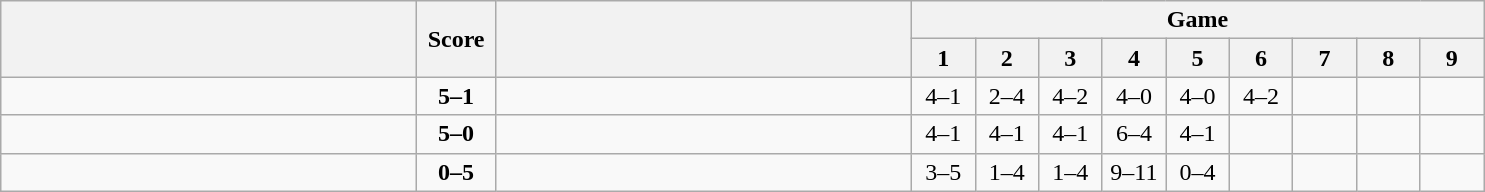<table class="wikitable" style="text-align: center;">
<tr>
<th rowspan=2 align="right" width="270"></th>
<th rowspan=2 width="45">Score</th>
<th rowspan=2 align="left" width="270"></th>
<th colspan=9>Game</th>
</tr>
<tr>
<th width="35">1</th>
<th width="35">2</th>
<th width="35">3</th>
<th width="35">4</th>
<th width="35">5</th>
<th width="35">6</th>
<th width="35">7</th>
<th width="35">8</th>
<th width="35">9</th>
</tr>
<tr>
<td align=left><strong><br></strong></td>
<td align=center><strong>5–1</strong></td>
<td align=left><br></td>
<td>4–1</td>
<td>2–4</td>
<td>4–2</td>
<td>4–0</td>
<td>4–0</td>
<td>4–2</td>
<td></td>
<td></td>
<td></td>
</tr>
<tr>
<td align=left><strong><br></strong></td>
<td align=center><strong>5–0</strong></td>
<td align=left><br></td>
<td>4–1</td>
<td>4–1</td>
<td>4–1</td>
<td>6–4</td>
<td>4–1</td>
<td></td>
<td></td>
<td></td>
<td></td>
</tr>
<tr>
<td align=left><br></td>
<td align=center><strong>0–5</strong></td>
<td align=left><strong><br></strong></td>
<td>3–5</td>
<td>1–4</td>
<td>1–4</td>
<td>9–11</td>
<td>0–4</td>
<td></td>
<td></td>
<td></td>
<td></td>
</tr>
</table>
